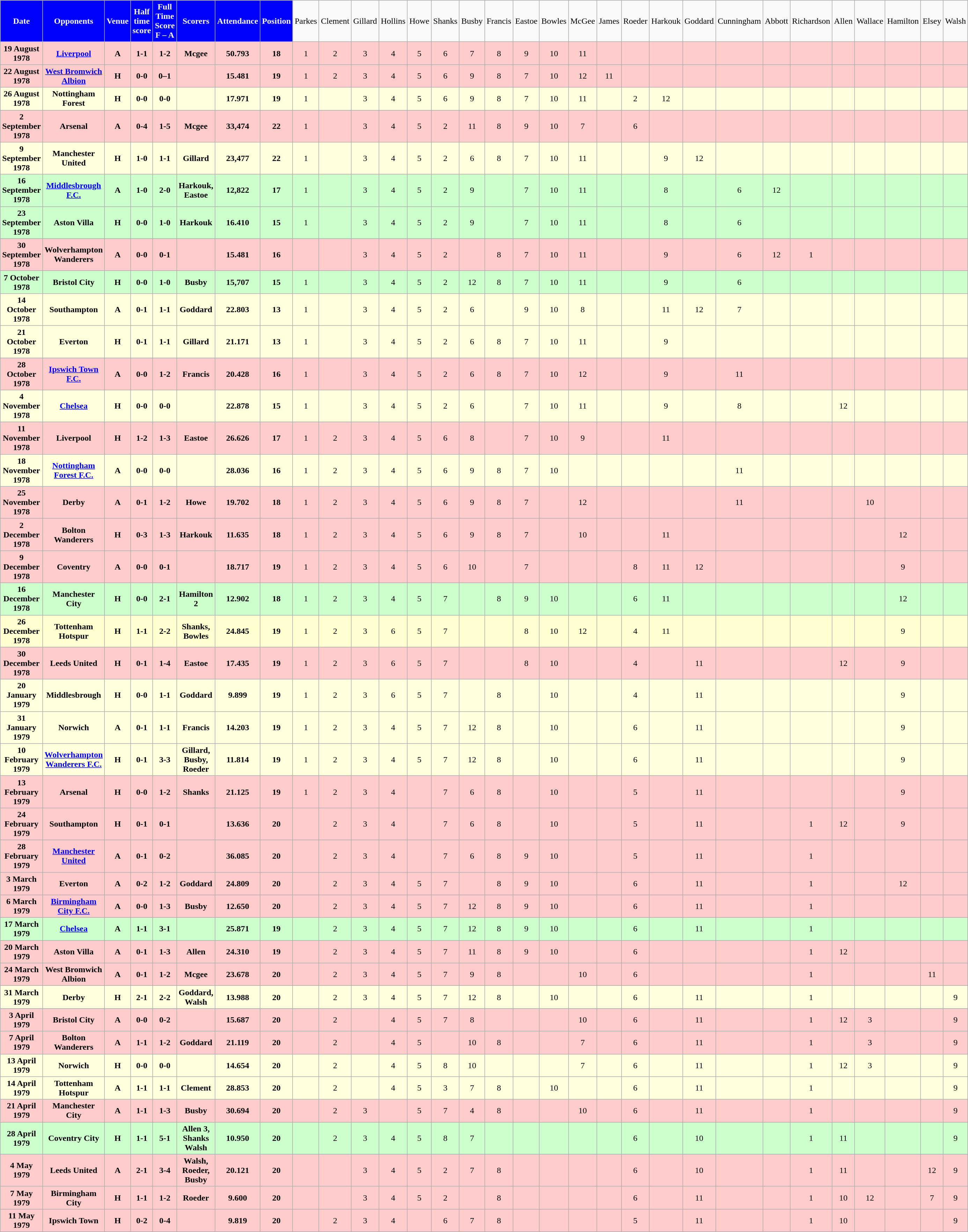<table class="wikitable" style="text-align:center">
<tr>
<th style="background:#0000FF; color:white; text-align:center;">Date</th>
<th style="background:#0000FF; color:white; text-align:center;">Opponents</th>
<th style="background:#0000FF; color:white; text-align:center;">Venue</th>
<th style="background:#0000FF; color:white; text-align:center;">Half time score</th>
<th style="background:#0000FF; color:white; text-align:center;">Full Time Score<br><strong>F – A</strong></th>
<th style="background:#0000FF; color:white; text-align:center;">Scorers</th>
<th style="background:#0000FF; color:white; text-align:center;">Attendance</th>
<th style="background:#0000FF; color:white; text-align:center;">Position</th>
<td>Parkes</td>
<td>Clement</td>
<td>Gillard</td>
<td>Hollins</td>
<td>Howe</td>
<td>Shanks</td>
<td>Busby</td>
<td>Francis</td>
<td>Eastoe</td>
<td>Bowles</td>
<td>McGee</td>
<td>James</td>
<td>Roeder</td>
<td>Harkouk</td>
<td>Goddard</td>
<td>Cunningham</td>
<td>Abbott</td>
<td>Richardson</td>
<td>Allen</td>
<td>Wallace</td>
<td>Hamilton</td>
<td>Elsey</td>
<td>Walsh</td>
</tr>
<tr bgcolor="#ffcccc">
<td><strong>19 August 1978</strong></td>
<td><a href='#'><strong>Liverpool</strong></a></td>
<td><strong>A</strong></td>
<td><strong>1-1</strong></td>
<td><strong>1-2</strong></td>
<td><strong>Mcgee</strong></td>
<td><strong>50.793</strong></td>
<td><strong>18</strong></td>
<td>1</td>
<td>2</td>
<td>3</td>
<td>4</td>
<td>5</td>
<td>6</td>
<td>7</td>
<td>8</td>
<td>9</td>
<td>10</td>
<td>11</td>
<td></td>
<td></td>
<td></td>
<td></td>
<td></td>
<td></td>
<td></td>
<td></td>
<td></td>
<td></td>
<td></td>
<td></td>
</tr>
<tr bgcolor="#ffcccc">
<td><strong>22 August 1978</strong></td>
<td><a href='#'><strong>West Bromwich Albion</strong></a></td>
<td><strong>H</strong></td>
<td><strong>0-0</strong></td>
<td><strong>0–1</strong></td>
<td></td>
<td><strong>15.481</strong></td>
<td><strong>19</strong></td>
<td>1</td>
<td>2</td>
<td>3</td>
<td>4</td>
<td>5</td>
<td>6</td>
<td>9</td>
<td>8</td>
<td>7</td>
<td>10</td>
<td>12</td>
<td>11</td>
<td></td>
<td></td>
<td></td>
<td></td>
<td></td>
<td></td>
<td></td>
<td></td>
<td></td>
<td></td>
<td></td>
</tr>
<tr bgcolor="#ffffdd">
<td><strong>26 August 1978</strong></td>
<td><strong>Nottingham Forest</strong></td>
<td><strong>H</strong></td>
<td><strong>0-0</strong></td>
<td><strong>0-0</strong></td>
<td></td>
<td><strong>17.971</strong></td>
<td><strong>19</strong></td>
<td>1</td>
<td></td>
<td>3</td>
<td>4</td>
<td>5</td>
<td>6</td>
<td>9</td>
<td>8</td>
<td>7</td>
<td>10</td>
<td>11</td>
<td></td>
<td>2</td>
<td>12</td>
<td></td>
<td></td>
<td></td>
<td></td>
<td></td>
<td></td>
<td></td>
<td></td>
<td></td>
</tr>
<tr bgcolor="#ffcccc">
<td><strong>2 September 1978</strong></td>
<td><strong>Arsenal</strong></td>
<td><strong>A</strong></td>
<td><strong>0-4</strong></td>
<td><strong>1-5</strong></td>
<td><strong>Mcgee</strong></td>
<td><strong>33,474</strong></td>
<td><strong>22</strong></td>
<td>1</td>
<td></td>
<td>3</td>
<td>4</td>
<td>5</td>
<td>2</td>
<td>11</td>
<td>8</td>
<td>9</td>
<td>10</td>
<td>7</td>
<td></td>
<td>6</td>
<td></td>
<td></td>
<td></td>
<td></td>
<td></td>
<td></td>
<td></td>
<td></td>
<td></td>
<td></td>
</tr>
<tr bgcolor="#ffffdd">
<td><strong>9 September 1978</strong></td>
<td><strong>Manchester United</strong></td>
<td><strong>H</strong></td>
<td><strong>1-0</strong></td>
<td><strong>1-1</strong></td>
<td><strong>Gillard</strong></td>
<td><strong>23,477</strong></td>
<td><strong>22</strong></td>
<td>1</td>
<td></td>
<td>3</td>
<td>4</td>
<td>5</td>
<td>2</td>
<td>6</td>
<td>8</td>
<td>7</td>
<td>10</td>
<td>11</td>
<td></td>
<td></td>
<td>9</td>
<td>12</td>
<td></td>
<td></td>
<td></td>
<td></td>
<td></td>
<td></td>
<td></td>
<td></td>
</tr>
<tr bgcolor="#ccffcc">
<td><strong>16 September 1978</strong></td>
<td><a href='#'><strong>Middlesbrough F.C.</strong></a></td>
<td><strong>A</strong></td>
<td><strong>1-0</strong></td>
<td><strong>2-0</strong></td>
<td><strong>Harkouk, Eastoe</strong></td>
<td><strong>12,822</strong></td>
<td><strong>17</strong></td>
<td>1</td>
<td></td>
<td>3</td>
<td>4</td>
<td>5</td>
<td>2</td>
<td>9</td>
<td></td>
<td>7</td>
<td>10</td>
<td>11</td>
<td></td>
<td></td>
<td>8</td>
<td></td>
<td>6</td>
<td>12</td>
<td></td>
<td></td>
<td></td>
<td></td>
<td></td>
<td></td>
</tr>
<tr bgcolor="#ccffcc">
<td><strong>23 September 1978</strong></td>
<td><strong>Aston Villa</strong></td>
<td><strong>H</strong></td>
<td><strong>0-0</strong></td>
<td><strong>1-0</strong></td>
<td><strong>Harkouk</strong></td>
<td><strong>16.410</strong></td>
<td><strong>15</strong></td>
<td>1</td>
<td></td>
<td>3</td>
<td>4</td>
<td>5</td>
<td>2</td>
<td>9</td>
<td></td>
<td>7</td>
<td>10</td>
<td>11</td>
<td></td>
<td></td>
<td>8</td>
<td></td>
<td>6</td>
<td></td>
<td></td>
<td></td>
<td></td>
<td></td>
<td></td>
<td></td>
</tr>
<tr bgcolor="#ffcccc">
<td><strong>30 September 1978</strong></td>
<td><strong>Wolverhampton Wanderers</strong></td>
<td><strong>A</strong></td>
<td><strong>0-0</strong></td>
<td><strong>0-1</strong></td>
<td></td>
<td><strong>15.481</strong></td>
<td><strong>16</strong></td>
<td></td>
<td></td>
<td>3</td>
<td>4</td>
<td>5</td>
<td>2</td>
<td></td>
<td>8</td>
<td>7</td>
<td>10</td>
<td>11</td>
<td></td>
<td></td>
<td>9</td>
<td></td>
<td>6</td>
<td>12</td>
<td>1</td>
<td></td>
<td></td>
<td></td>
<td></td>
<td></td>
</tr>
<tr bgcolor="#ccffcc">
<td><strong>7 October 1978</strong></td>
<td><strong>Bristol City</strong></td>
<td><strong>H</strong></td>
<td><strong>0-0</strong></td>
<td><strong>1-0</strong></td>
<td><strong>Busby</strong></td>
<td><strong>15,707</strong></td>
<td><strong>15</strong></td>
<td>1</td>
<td></td>
<td>3</td>
<td>4</td>
<td>5</td>
<td>2</td>
<td>12</td>
<td>8</td>
<td>7</td>
<td>10</td>
<td>11</td>
<td></td>
<td></td>
<td>9</td>
<td></td>
<td>6</td>
<td></td>
<td></td>
<td></td>
<td></td>
<td></td>
<td></td>
<td></td>
</tr>
<tr bgcolor="#ffffdd">
<td><strong>14 October 1978</strong></td>
<td><strong>Southampton</strong></td>
<td><strong>A</strong></td>
<td><strong>0-1</strong></td>
<td><strong>1-1</strong></td>
<td><strong>Goddard</strong></td>
<td><strong>22.803</strong></td>
<td><strong>13</strong></td>
<td>1</td>
<td></td>
<td>3</td>
<td>4</td>
<td>5</td>
<td>2</td>
<td>6</td>
<td></td>
<td>9</td>
<td>10</td>
<td>8</td>
<td></td>
<td></td>
<td>11</td>
<td>12</td>
<td>7</td>
<td></td>
<td></td>
<td></td>
<td></td>
<td></td>
<td></td>
<td></td>
</tr>
<tr bgcolor="#ffffdd">
<td><strong>21 October 1978</strong></td>
<td><strong>Everton</strong></td>
<td><strong>H</strong></td>
<td><strong>0-1</strong></td>
<td><strong>1-1</strong></td>
<td><strong>Gillard</strong></td>
<td><strong>21.171</strong></td>
<td><strong>13</strong></td>
<td>1</td>
<td></td>
<td>3</td>
<td>4</td>
<td>5</td>
<td>2</td>
<td>6</td>
<td>8</td>
<td>7</td>
<td>10</td>
<td>11</td>
<td></td>
<td></td>
<td>9</td>
<td></td>
<td></td>
<td></td>
<td></td>
<td></td>
<td></td>
<td></td>
<td></td>
<td></td>
</tr>
<tr bgcolor="#ffcccc">
<td><strong>28 October 1978</strong></td>
<td><a href='#'><strong>Ipswich Town F.C.</strong></a></td>
<td><strong>A</strong></td>
<td><strong>0-0</strong></td>
<td><strong>1-2</strong></td>
<td><strong>Francis</strong></td>
<td><strong>20.428</strong></td>
<td><strong>16</strong></td>
<td>1</td>
<td></td>
<td>3</td>
<td>4</td>
<td>5</td>
<td>2</td>
<td>6</td>
<td>8</td>
<td>7</td>
<td>10</td>
<td>12</td>
<td></td>
<td></td>
<td>9</td>
<td></td>
<td>11</td>
<td></td>
<td></td>
<td></td>
<td></td>
<td></td>
<td></td>
<td></td>
</tr>
<tr bgcolor="#ffffdd">
<td><strong>4 November 1978</strong></td>
<td><a href='#'><strong>Chelsea</strong></a></td>
<td><strong>H</strong></td>
<td><strong>0-0</strong></td>
<td><strong>0-0</strong></td>
<td></td>
<td><strong>22.878</strong></td>
<td><strong>15</strong></td>
<td>1</td>
<td></td>
<td>3</td>
<td>4</td>
<td>5</td>
<td>2</td>
<td>6</td>
<td></td>
<td>7</td>
<td>10</td>
<td>11</td>
<td></td>
<td></td>
<td>9</td>
<td></td>
<td>8</td>
<td></td>
<td></td>
<td>12</td>
<td></td>
<td></td>
<td></td>
<td></td>
</tr>
<tr bgcolor="#ffcccc">
<td><strong>11 November 1978</strong></td>
<td><strong>Liverpool</strong></td>
<td><strong>H</strong></td>
<td><strong>1-2</strong></td>
<td><strong>1-3</strong></td>
<td><strong>Eastoe</strong></td>
<td><strong>26.626</strong></td>
<td><strong>17</strong></td>
<td>1</td>
<td>2</td>
<td>3</td>
<td>4</td>
<td>5</td>
<td>6</td>
<td>8</td>
<td></td>
<td>7</td>
<td>10</td>
<td>9</td>
<td></td>
<td></td>
<td>11</td>
<td></td>
<td></td>
<td></td>
<td></td>
<td></td>
<td></td>
<td></td>
<td></td>
<td></td>
</tr>
<tr bgcolor="#ffffdd">
<td><strong>18 November 1978</strong></td>
<td><a href='#'><strong>Nottingham Forest F.C.</strong></a></td>
<td><strong>A</strong></td>
<td><strong>0-0</strong></td>
<td><strong>0-0</strong></td>
<td></td>
<td><strong>28.036</strong></td>
<td><strong>16</strong></td>
<td>1</td>
<td>2</td>
<td>3</td>
<td>4</td>
<td>5</td>
<td>6</td>
<td>9</td>
<td>8</td>
<td>7</td>
<td>10</td>
<td></td>
<td></td>
<td></td>
<td></td>
<td></td>
<td>11</td>
<td></td>
<td></td>
<td></td>
<td></td>
<td></td>
<td></td>
<td></td>
</tr>
<tr bgcolor="#ffcccc">
<td><strong>25 November 1978</strong></td>
<td><strong>Derby</strong></td>
<td><strong>A</strong></td>
<td><strong>0-1</strong></td>
<td><strong>1-2</strong></td>
<td><strong>Howe</strong></td>
<td><strong>19.702</strong></td>
<td><strong>18</strong></td>
<td>1</td>
<td>2</td>
<td>3</td>
<td>4</td>
<td>5</td>
<td>6</td>
<td>9</td>
<td>8</td>
<td>7</td>
<td></td>
<td>12</td>
<td></td>
<td></td>
<td></td>
<td></td>
<td>11</td>
<td></td>
<td></td>
<td></td>
<td>10</td>
<td></td>
<td></td>
<td></td>
</tr>
<tr bgcolor="#ffcccc">
<td><strong>2 December 1978</strong></td>
<td><strong>Bolton Wanderers</strong></td>
<td><strong>H</strong></td>
<td><strong>0-3</strong></td>
<td><strong>1-3</strong></td>
<td><strong>Harkouk</strong></td>
<td><strong>11.635</strong></td>
<td><strong>18</strong></td>
<td>1</td>
<td>2</td>
<td>3</td>
<td>4</td>
<td>5</td>
<td>6</td>
<td>9</td>
<td>8</td>
<td>7</td>
<td></td>
<td>10</td>
<td></td>
<td></td>
<td>11</td>
<td></td>
<td></td>
<td></td>
<td></td>
<td></td>
<td></td>
<td>12</td>
<td></td>
<td></td>
</tr>
<tr bgcolor="#ffcccc">
<td><strong>9 December 1978</strong></td>
<td><strong>Coventry</strong></td>
<td><strong>A</strong></td>
<td><strong>0-0</strong></td>
<td><strong>0-1</strong></td>
<td></td>
<td><strong>18.717</strong></td>
<td><strong>19</strong></td>
<td>1</td>
<td>2</td>
<td>3</td>
<td>4</td>
<td>5</td>
<td>6</td>
<td>10</td>
<td></td>
<td>7</td>
<td></td>
<td></td>
<td></td>
<td>8</td>
<td>11</td>
<td>12</td>
<td></td>
<td></td>
<td></td>
<td></td>
<td></td>
<td>9</td>
<td></td>
<td></td>
</tr>
<tr bgcolor="#ccffcc">
<td><strong>16 December 1978</strong></td>
<td><strong>Manchester City</strong></td>
<td><strong>H</strong></td>
<td><strong>0-0</strong></td>
<td><strong>2-1</strong></td>
<td><strong>Hamilton 2</strong></td>
<td><strong>12.902</strong></td>
<td><strong>18</strong></td>
<td>1</td>
<td>2</td>
<td>3</td>
<td>4</td>
<td>5</td>
<td>7</td>
<td></td>
<td>8</td>
<td>9</td>
<td>10</td>
<td></td>
<td></td>
<td>6</td>
<td>11</td>
<td></td>
<td></td>
<td></td>
<td></td>
<td></td>
<td></td>
<td>12</td>
<td></td>
<td></td>
</tr>
<tr bgcolor="#fffffdd">
<td><strong>26 December 1978</strong></td>
<td><strong>Tottenham Hotspur</strong></td>
<td><strong>H</strong></td>
<td><strong>1-1</strong></td>
<td><strong>2-2</strong></td>
<td><strong>Shanks, Bowles</strong></td>
<td><strong>24.845</strong></td>
<td><strong>19</strong></td>
<td>1</td>
<td>2</td>
<td>3</td>
<td>6</td>
<td>5</td>
<td>7</td>
<td></td>
<td></td>
<td>8</td>
<td>10</td>
<td>12</td>
<td></td>
<td>4</td>
<td>11</td>
<td></td>
<td></td>
<td></td>
<td></td>
<td></td>
<td></td>
<td>9</td>
<td></td>
<td></td>
</tr>
<tr bgcolor="#ffcccc">
<td><strong>30 December 1978</strong></td>
<td><strong>Leeds United</strong></td>
<td><strong>H</strong></td>
<td><strong>0-1</strong></td>
<td><strong>1-4</strong></td>
<td><strong>Eastoe</strong></td>
<td><strong>17.435</strong></td>
<td><strong>19</strong></td>
<td>1</td>
<td>2</td>
<td>3</td>
<td>6</td>
<td>5</td>
<td>7</td>
<td></td>
<td></td>
<td>8</td>
<td>10</td>
<td></td>
<td></td>
<td>4</td>
<td></td>
<td>11</td>
<td></td>
<td></td>
<td></td>
<td>12</td>
<td></td>
<td>9</td>
<td></td>
<td></td>
</tr>
<tr bgcolor="#ffffdd">
<td><strong>20 January 1979</strong></td>
<td><strong>Middlesbrough</strong></td>
<td><strong>H</strong></td>
<td><strong>0-0</strong></td>
<td><strong>1-1</strong></td>
<td><strong>Goddard</strong></td>
<td><strong>9.899</strong></td>
<td><strong>19</strong></td>
<td>1</td>
<td>2</td>
<td>3</td>
<td>6</td>
<td>5</td>
<td>7</td>
<td></td>
<td>8</td>
<td></td>
<td>10</td>
<td></td>
<td></td>
<td>4</td>
<td></td>
<td>11</td>
<td></td>
<td></td>
<td></td>
<td></td>
<td></td>
<td>9</td>
<td></td>
<td></td>
</tr>
<tr bgcolor="#ffffdd">
<td><strong>31 January 1979</strong></td>
<td><strong>Norwich</strong></td>
<td><strong>A</strong></td>
<td><strong>0-1</strong></td>
<td><strong>1-1</strong></td>
<td><strong>Francis</strong></td>
<td><strong>14.203</strong></td>
<td><strong>19</strong></td>
<td>1</td>
<td>2</td>
<td>3</td>
<td>4</td>
<td>5</td>
<td>7</td>
<td>12</td>
<td>8</td>
<td></td>
<td>10</td>
<td></td>
<td></td>
<td>6</td>
<td></td>
<td>11</td>
<td></td>
<td></td>
<td></td>
<td></td>
<td></td>
<td>9</td>
<td></td>
<td></td>
</tr>
<tr bgcolor="#ffffdd">
<td><strong>10 February 1979</strong></td>
<td><a href='#'><strong>Wolverhampton Wanderers F.C.</strong></a></td>
<td><strong>H</strong></td>
<td><strong>0-1</strong></td>
<td><strong>3-3</strong></td>
<td><strong>Gillard, Busby, Roeder</strong></td>
<td><strong>11.814</strong></td>
<td><strong>19</strong></td>
<td>1</td>
<td>2</td>
<td>3</td>
<td>4</td>
<td>5</td>
<td>7</td>
<td>12</td>
<td>8</td>
<td></td>
<td>10</td>
<td></td>
<td></td>
<td>6</td>
<td></td>
<td>11</td>
<td></td>
<td></td>
<td></td>
<td></td>
<td></td>
<td>9</td>
<td></td>
<td></td>
</tr>
<tr bgcolor="#ffcccc">
<td><strong>13 February 1979</strong></td>
<td><strong>Arsenal</strong></td>
<td><strong>H</strong></td>
<td><strong>0-0</strong></td>
<td><strong>1-2</strong></td>
<td><strong>Shanks</strong></td>
<td><strong>21.125</strong></td>
<td><strong>19</strong></td>
<td>1</td>
<td>2</td>
<td>3</td>
<td>4</td>
<td></td>
<td>7</td>
<td>6</td>
<td>8</td>
<td></td>
<td>10</td>
<td></td>
<td></td>
<td>5</td>
<td></td>
<td>11</td>
<td></td>
<td></td>
<td></td>
<td></td>
<td></td>
<td>9</td>
<td></td>
<td></td>
</tr>
<tr bgcolor="#ffcccc">
<td><strong>24 February 1979</strong></td>
<td><strong>Southampton</strong></td>
<td><strong>H</strong></td>
<td><strong>0-1</strong></td>
<td><strong>0-1</strong></td>
<td></td>
<td><strong>13.636</strong></td>
<td><strong>20</strong></td>
<td></td>
<td>2</td>
<td>3</td>
<td>4</td>
<td></td>
<td>7</td>
<td>6</td>
<td>8</td>
<td></td>
<td>10</td>
<td></td>
<td></td>
<td>5</td>
<td></td>
<td>11</td>
<td></td>
<td></td>
<td>1</td>
<td>12</td>
<td></td>
<td>9</td>
<td></td>
<td></td>
</tr>
<tr bgcolor="#ffcccc">
<td><strong>28 February 1979</strong></td>
<td><a href='#'><strong>Manchester United</strong></a></td>
<td><strong>A</strong></td>
<td><strong>0-1</strong></td>
<td><strong>0-2</strong></td>
<td></td>
<td><strong>36.085</strong></td>
<td><strong>20</strong></td>
<td></td>
<td>2</td>
<td>3</td>
<td>4</td>
<td></td>
<td>7</td>
<td>6</td>
<td>8</td>
<td>9</td>
<td>10</td>
<td></td>
<td></td>
<td>5</td>
<td></td>
<td>11</td>
<td></td>
<td></td>
<td>1</td>
<td></td>
<td></td>
<td></td>
<td></td>
<td></td>
</tr>
<tr bgcolor="#ffcccc">
<td><strong>3 March 1979</strong></td>
<td><strong>Everton</strong></td>
<td><strong>A</strong></td>
<td><strong>0-2</strong></td>
<td><strong>1-2</strong></td>
<td><strong>Goddard</strong></td>
<td><strong>24.809</strong></td>
<td><strong>20</strong></td>
<td></td>
<td>2</td>
<td>3</td>
<td>4</td>
<td>5</td>
<td>7</td>
<td></td>
<td>8</td>
<td>9</td>
<td>10</td>
<td></td>
<td></td>
<td>6</td>
<td></td>
<td>11</td>
<td></td>
<td></td>
<td>1</td>
<td></td>
<td></td>
<td>12</td>
<td></td>
<td></td>
</tr>
<tr bgcolor="#ffcccc">
<td><strong>6 March 1979</strong></td>
<td><a href='#'><strong>Birmingham City F.C.</strong></a></td>
<td><strong>A</strong></td>
<td><strong>0-0</strong></td>
<td><strong>1-3</strong></td>
<td><strong>Busby</strong></td>
<td><strong>12.650</strong></td>
<td><strong>20</strong></td>
<td></td>
<td>2</td>
<td>3</td>
<td>4</td>
<td>5</td>
<td>7</td>
<td>12</td>
<td>8</td>
<td>9</td>
<td>10</td>
<td></td>
<td></td>
<td>6</td>
<td></td>
<td>11</td>
<td></td>
<td></td>
<td>1</td>
<td></td>
<td></td>
<td></td>
<td></td>
<td></td>
</tr>
<tr bgcolor="#ccffcc">
<td><strong>17 March 1979</strong></td>
<td><a href='#'><strong>Chelsea</strong></a></td>
<td><strong>A</strong></td>
<td><strong>1-1</strong></td>
<td><strong>3-1</strong></td>
<td></td>
<td><strong>25.871</strong></td>
<td><strong>19</strong></td>
<td></td>
<td>2</td>
<td>3</td>
<td>4</td>
<td>5</td>
<td>7</td>
<td>12</td>
<td>8</td>
<td>9</td>
<td>10</td>
<td></td>
<td></td>
<td>6</td>
<td></td>
<td>11</td>
<td></td>
<td></td>
<td>1</td>
<td></td>
<td></td>
<td></td>
<td></td>
<td></td>
</tr>
<tr bgcolor="#ffcccc">
<td><strong>20 March 1979</strong></td>
<td><strong>Aston Villa</strong></td>
<td><strong>A</strong></td>
<td><strong>0-1</strong></td>
<td><strong>1-3</strong></td>
<td><strong>Allen</strong></td>
<td><strong>24.310</strong></td>
<td><strong>19</strong></td>
<td></td>
<td>2</td>
<td>3</td>
<td>4</td>
<td>5</td>
<td>7</td>
<td>11</td>
<td>8</td>
<td>9</td>
<td>10</td>
<td></td>
<td></td>
<td>6</td>
<td></td>
<td></td>
<td></td>
<td></td>
<td>1</td>
<td>12</td>
<td></td>
<td></td>
<td></td>
<td></td>
</tr>
<tr bgcolor="#ffcccc">
<td><strong>24 March 1979</strong></td>
<td><strong>West Bromwich Albion</strong></td>
<td><strong>A</strong></td>
<td><strong>0-1</strong></td>
<td><strong>1-2</strong></td>
<td><strong>Mcgee</strong></td>
<td><strong>23.678</strong></td>
<td><strong>20</strong></td>
<td></td>
<td>2</td>
<td>3</td>
<td>4</td>
<td>5</td>
<td>7</td>
<td>9</td>
<td>8</td>
<td></td>
<td></td>
<td>10</td>
<td></td>
<td>6</td>
<td></td>
<td></td>
<td></td>
<td></td>
<td>1</td>
<td></td>
<td></td>
<td></td>
<td>11</td>
<td></td>
</tr>
<tr bgcolor="#ffffdd">
<td><strong>31 March 1979</strong></td>
<td><strong>Derby</strong></td>
<td><strong>H</strong></td>
<td><strong>2-1</strong></td>
<td><strong>2-2</strong></td>
<td><strong>Goddard, Walsh</strong></td>
<td><strong>13.988</strong></td>
<td><strong>20</strong></td>
<td></td>
<td>2</td>
<td>3</td>
<td>4</td>
<td>5</td>
<td>7</td>
<td>12</td>
<td>8</td>
<td></td>
<td>10</td>
<td></td>
<td></td>
<td>6</td>
<td></td>
<td>11</td>
<td></td>
<td></td>
<td>1</td>
<td></td>
<td></td>
<td></td>
<td></td>
<td>9</td>
</tr>
<tr bgcolor="#ffcccc">
<td><strong>3 April 1979</strong></td>
<td><strong>Bristol City</strong></td>
<td><strong>A</strong></td>
<td><strong>0-0</strong></td>
<td><strong>0-2</strong></td>
<td></td>
<td><strong>15.687</strong></td>
<td><strong>20</strong></td>
<td></td>
<td>2</td>
<td></td>
<td>4</td>
<td>5</td>
<td>7</td>
<td>8</td>
<td></td>
<td></td>
<td></td>
<td>10</td>
<td></td>
<td>6</td>
<td></td>
<td>11</td>
<td></td>
<td></td>
<td>1</td>
<td>12</td>
<td>3</td>
<td></td>
<td></td>
<td>9</td>
</tr>
<tr bgcolor="#ffcccc">
<td><strong>7 April 1979</strong></td>
<td><strong>Bolton Wanderers</strong></td>
<td><strong>A</strong></td>
<td><strong>1-1</strong></td>
<td><strong>1-2</strong></td>
<td><strong>Goddard</strong></td>
<td><strong>21.119</strong></td>
<td><strong>20</strong></td>
<td></td>
<td>2</td>
<td></td>
<td>4</td>
<td>5</td>
<td></td>
<td>10</td>
<td>8</td>
<td></td>
<td></td>
<td>7</td>
<td></td>
<td>6</td>
<td></td>
<td>11</td>
<td></td>
<td></td>
<td>1</td>
<td></td>
<td>3</td>
<td></td>
<td></td>
<td>9</td>
</tr>
<tr bgcolor="#ffffdd">
<td><strong>13 April 1979</strong></td>
<td><strong>Norwich</strong></td>
<td><strong>H</strong></td>
<td><strong>0-0</strong></td>
<td><strong>0-0</strong></td>
<td></td>
<td><strong>14.654</strong></td>
<td><strong>20</strong></td>
<td></td>
<td>2</td>
<td></td>
<td>4</td>
<td>5</td>
<td>8</td>
<td>10</td>
<td></td>
<td></td>
<td></td>
<td>7</td>
<td></td>
<td>6</td>
<td></td>
<td>11</td>
<td></td>
<td></td>
<td>1</td>
<td>12</td>
<td>3</td>
<td></td>
<td></td>
<td>9</td>
</tr>
<tr bgcolor="#ffffdd">
<td><strong>14 April 1979</strong></td>
<td><strong>Tottenham Hotspur</strong></td>
<td><strong>A</strong></td>
<td><strong>1-1</strong></td>
<td><strong>1-1</strong></td>
<td><strong>Clement</strong></td>
<td><strong>28.853</strong></td>
<td><strong>20</strong></td>
<td></td>
<td>2</td>
<td></td>
<td>4</td>
<td>5</td>
<td>3</td>
<td>7</td>
<td>8</td>
<td></td>
<td>10</td>
<td></td>
<td></td>
<td>6</td>
<td></td>
<td>11</td>
<td></td>
<td></td>
<td>1</td>
<td></td>
<td></td>
<td></td>
<td></td>
<td>9</td>
</tr>
<tr bgcolor="#ffcccc">
<td><strong>21 April 1979</strong></td>
<td><strong>Manchester City</strong></td>
<td><strong>A</strong></td>
<td><strong>1-1</strong></td>
<td><strong>1-3</strong></td>
<td><strong>Busby</strong></td>
<td><strong>30.694</strong></td>
<td><strong>20</strong></td>
<td></td>
<td>2</td>
<td>3</td>
<td></td>
<td>5</td>
<td>7</td>
<td>4</td>
<td>8</td>
<td></td>
<td></td>
<td>10</td>
<td></td>
<td>6</td>
<td></td>
<td>11</td>
<td></td>
<td></td>
<td>1</td>
<td></td>
<td></td>
<td></td>
<td></td>
<td>9</td>
</tr>
<tr bgcolor="#ccffcc">
<td><strong>28 April 1979</strong></td>
<td><strong>Coventry City</strong></td>
<td><strong>H</strong></td>
<td><strong>1-1</strong></td>
<td><strong>5-1</strong></td>
<td><strong>Allen 3, Shanks Walsh</strong></td>
<td><strong>10.950</strong></td>
<td><strong>20</strong></td>
<td></td>
<td>2</td>
<td>3</td>
<td>4</td>
<td>5</td>
<td>8</td>
<td>7</td>
<td></td>
<td></td>
<td></td>
<td></td>
<td></td>
<td>6</td>
<td></td>
<td>10</td>
<td></td>
<td></td>
<td>1</td>
<td>11</td>
<td></td>
<td></td>
<td></td>
<td>9</td>
</tr>
<tr bgcolor="#ffcccc">
<td><strong>4 May 1979</strong></td>
<td><strong>Leeds United</strong></td>
<td><strong>A</strong></td>
<td><strong>2-1</strong></td>
<td><strong>3-4</strong></td>
<td><strong>Walsh, Roeder, Busby</strong></td>
<td><strong>20.121</strong></td>
<td><strong>20</strong></td>
<td></td>
<td></td>
<td>3</td>
<td>4</td>
<td>5</td>
<td>2</td>
<td>7</td>
<td>8</td>
<td></td>
<td></td>
<td></td>
<td></td>
<td>6</td>
<td></td>
<td>10</td>
<td></td>
<td></td>
<td>1</td>
<td>11</td>
<td></td>
<td></td>
<td>12</td>
<td>9</td>
</tr>
<tr bgcolor="#ffcccc">
<td><strong>7 May 1979</strong></td>
<td><strong>Birmingham City</strong></td>
<td><strong>H</strong></td>
<td><strong>1-1</strong></td>
<td><strong>1-2</strong></td>
<td><strong>Roeder</strong></td>
<td><strong>9.600</strong></td>
<td><strong>20</strong></td>
<td></td>
<td></td>
<td>3</td>
<td>4</td>
<td>5</td>
<td>2</td>
<td></td>
<td>8</td>
<td></td>
<td></td>
<td></td>
<td></td>
<td>6</td>
<td></td>
<td>11</td>
<td></td>
<td></td>
<td>1</td>
<td>10</td>
<td>12</td>
<td></td>
<td>7</td>
<td>9</td>
</tr>
<tr bgcolor="#ffcccc">
<td><strong>11 May 1979</strong></td>
<td><strong>Ipswich Town</strong></td>
<td><strong>H</strong></td>
<td><strong>0-2</strong></td>
<td><strong>0-4</strong></td>
<td></td>
<td><strong>9.819</strong></td>
<td><strong>20</strong></td>
<td></td>
<td>2</td>
<td>3</td>
<td>4</td>
<td></td>
<td>6</td>
<td>7</td>
<td>8</td>
<td></td>
<td></td>
<td></td>
<td></td>
<td>5</td>
<td></td>
<td>11</td>
<td></td>
<td></td>
<td>1</td>
<td>10</td>
<td></td>
<td></td>
<td></td>
<td>9</td>
</tr>
</table>
